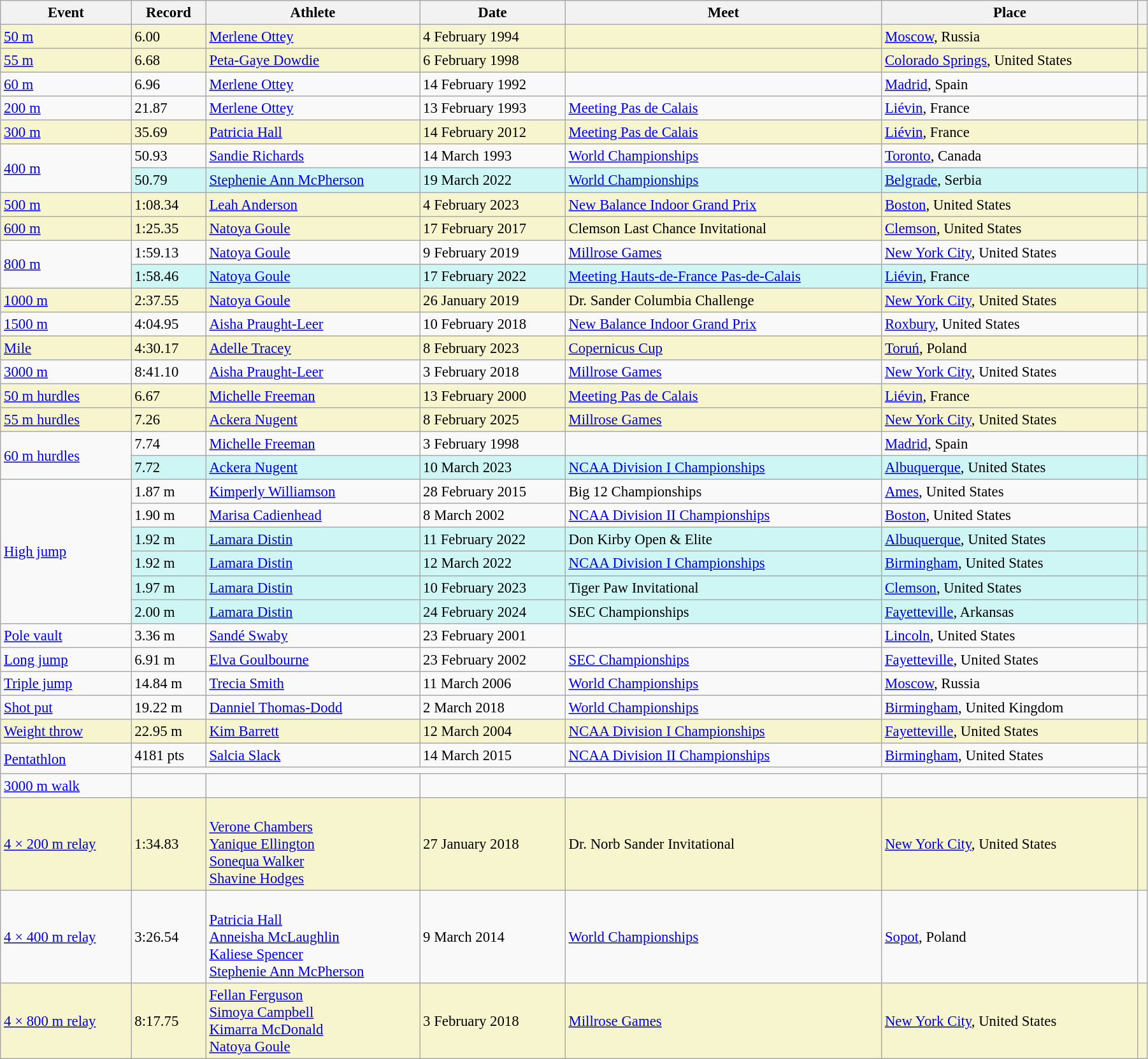<table class="wikitable" style="font-size:95%; width: 95%;">
<tr>
<th>Event</th>
<th>Record</th>
<th>Athlete</th>
<th>Date</th>
<th>Meet</th>
<th>Place</th>
<th></th>
</tr>
<tr style="background:#f6F5CE;">
<td><a href='#'>50 m</a></td>
<td>6.00</td>
<td><a href='#'>Merlene Ottey</a></td>
<td>4 February 1994</td>
<td></td>
<td><a href='#'>Moscow</a>, Russia</td>
<td></td>
</tr>
<tr style="background:#f6F5CE;">
<td><a href='#'>55 m</a></td>
<td>6.68 </td>
<td><a href='#'>Peta-Gaye Dowdie</a></td>
<td>6 February 1998</td>
<td></td>
<td><a href='#'>Colorado Springs</a>, United States</td>
<td></td>
</tr>
<tr>
<td><a href='#'>60 m</a></td>
<td>6.96</td>
<td><a href='#'>Merlene Ottey</a></td>
<td>14 February 1992</td>
<td></td>
<td><a href='#'>Madrid</a>, Spain</td>
<td></td>
</tr>
<tr>
<td><a href='#'>200 m</a></td>
<td>21.87</td>
<td><a href='#'>Merlene Ottey</a></td>
<td>13 February 1993</td>
<td><a href='#'>Meeting Pas de Calais</a></td>
<td><a href='#'>Liévin</a>, France</td>
<td></td>
</tr>
<tr style="background:#f6F5CE;">
<td><a href='#'>300 m</a></td>
<td>35.69</td>
<td><a href='#'>Patricia Hall</a></td>
<td>14 February 2012</td>
<td><a href='#'>Meeting Pas de Calais</a></td>
<td><a href='#'>Liévin</a>, France</td>
<td></td>
</tr>
<tr>
<td rowspan=2><a href='#'>400 m</a></td>
<td>50.93</td>
<td><a href='#'>Sandie Richards</a></td>
<td>14 March 1993</td>
<td><a href='#'>World Championships</a></td>
<td><a href='#'>Toronto</a>, Canada</td>
<td></td>
</tr>
<tr bgcolor=#CEF6F5>
<td>50.79</td>
<td><a href='#'>Stephenie Ann McPherson</a></td>
<td>19 March 2022</td>
<td><a href='#'>World Championships</a></td>
<td><a href='#'>Belgrade</a>, Serbia</td>
<td></td>
</tr>
<tr style="background:#f6F5CE;">
<td><a href='#'>500 m</a></td>
<td>1:08.34</td>
<td><a href='#'>Leah Anderson</a></td>
<td>4 February 2023</td>
<td><a href='#'>New Balance Indoor Grand Prix</a></td>
<td><a href='#'>Boston</a>, United States</td>
<td></td>
</tr>
<tr style="background:#f6F5CE;">
<td><a href='#'>600 m</a></td>
<td>1:25.35</td>
<td><a href='#'>Natoya Goule</a></td>
<td>17 February 2017</td>
<td>Clemson Last Chance Invitational</td>
<td><a href='#'>Clemson</a>, United States</td>
<td></td>
</tr>
<tr>
<td rowspan=2><a href='#'>800 m</a></td>
<td>1:59.13</td>
<td><a href='#'>Natoya Goule</a></td>
<td>9 February 2019</td>
<td><a href='#'>Millrose Games</a></td>
<td><a href='#'>New York City</a>, United States</td>
<td></td>
</tr>
<tr style="background:#cef6f5;">
<td>1:58.46</td>
<td><a href='#'>Natoya Goule</a></td>
<td>17 February 2022</td>
<td><a href='#'>Meeting Hauts-de-France Pas-de-Calais</a></td>
<td><a href='#'>Liévin</a>, France</td>
<td></td>
</tr>
<tr style="background:#f6F5CE;">
<td><a href='#'>1000 m</a></td>
<td>2:37.55</td>
<td><a href='#'>Natoya Goule</a></td>
<td>26 January 2019</td>
<td>Dr. Sander Columbia Challenge</td>
<td><a href='#'>New York City</a>, United States</td>
<td></td>
</tr>
<tr>
<td><a href='#'>1500 m</a></td>
<td>4:04.95</td>
<td><a href='#'>Aisha Praught-Leer</a></td>
<td>10 February 2018</td>
<td><a href='#'>New Balance Indoor Grand Prix</a></td>
<td><a href='#'>Roxbury</a>, United States</td>
<td></td>
</tr>
<tr style="background:#f6F5CE;">
<td><a href='#'>Mile</a></td>
<td>4:30.17</td>
<td><a href='#'>Adelle Tracey</a></td>
<td>8 February 2023</td>
<td><a href='#'>Copernicus Cup</a></td>
<td><a href='#'>Toruń</a>, Poland</td>
<td></td>
</tr>
<tr>
<td><a href='#'>3000 m</a></td>
<td>8:41.10</td>
<td><a href='#'>Aisha Praught-Leer</a></td>
<td>3 February 2018</td>
<td><a href='#'>Millrose Games</a></td>
<td><a href='#'>New York City</a>, United States</td>
<td></td>
</tr>
<tr style="background:#f6F5CE;">
<td><a href='#'>50 m hurdles</a></td>
<td>6.67</td>
<td><a href='#'>Michelle Freeman</a></td>
<td>13 February 2000</td>
<td><a href='#'>Meeting Pas de Calais</a></td>
<td><a href='#'>Liévin</a>, France</td>
<td></td>
</tr>
<tr style="background:#f6F5CE;">
<td><a href='#'>55 m hurdles</a></td>
<td>7.26</td>
<td><a href='#'>Ackera Nugent</a></td>
<td>8 February 2025</td>
<td><a href='#'>Millrose Games</a></td>
<td><a href='#'>New York City</a>, United States</td>
<td></td>
</tr>
<tr>
<td rowspan=2><a href='#'>60 m hurdles</a></td>
<td>7.74</td>
<td><a href='#'>Michelle Freeman</a></td>
<td>3 February 1998</td>
<td></td>
<td><a href='#'>Madrid</a>, Spain</td>
<td></td>
</tr>
<tr style="background:#cef6f5;">
<td>7.72 </td>
<td><a href='#'>Ackera Nugent</a></td>
<td>10 March 2023</td>
<td><a href='#'>NCAA Division I Championships</a></td>
<td><a href='#'>Albuquerque</a>, United States</td>
<td></td>
</tr>
<tr>
<td rowspan=6><a href='#'>High jump</a></td>
<td>1.87 m</td>
<td><a href='#'>Kimperly Williamson</a></td>
<td>28 February 2015</td>
<td>Big 12 Championships</td>
<td><a href='#'>Ames</a>, United States</td>
<td></td>
</tr>
<tr>
<td>1.90 m </td>
<td><a href='#'>Marisa Cadienhead</a></td>
<td>8 March 2002</td>
<td><a href='#'>NCAA Division II Championships</a></td>
<td><a href='#'>Boston</a>, United States</td>
<td></td>
</tr>
<tr bgcolor=#CEF6F5>
<td>1.92 m </td>
<td><a href='#'>Lamara Distin</a></td>
<td>11 February 2022</td>
<td>Don Kirby Open & Elite</td>
<td><a href='#'>Albuquerque</a>, United States</td>
<td></td>
</tr>
<tr bgcolor=#CEF6F5>
<td>1.92 m</td>
<td><a href='#'>Lamara Distin</a></td>
<td>12 March 2022</td>
<td><a href='#'>NCAA Division I Championships</a></td>
<td><a href='#'>Birmingham</a>, United States</td>
<td></td>
</tr>
<tr bgcolor=#CEF6F5>
<td>1.97 m</td>
<td><a href='#'>Lamara Distin</a></td>
<td>10 February 2023</td>
<td>Tiger Paw Invitational</td>
<td><a href='#'>Clemson</a>, United States</td>
<td></td>
</tr>
<tr bgcolor=#CEF6F5>
<td>2.00 m</td>
<td><a href='#'>Lamara Distin</a></td>
<td>24 February 2024</td>
<td>SEC Championships</td>
<td><a href='#'>Fayetteville</a>, Arkansas</td>
<td></td>
</tr>
<tr>
<td><a href='#'>Pole vault</a></td>
<td>3.36 m</td>
<td><a href='#'>Sandé Swaby</a></td>
<td>23 February 2001</td>
<td></td>
<td><a href='#'>Lincoln</a>, United States</td>
<td></td>
</tr>
<tr>
<td><a href='#'>Long jump</a></td>
<td>6.91 m</td>
<td><a href='#'>Elva Goulbourne</a></td>
<td>23 February 2002</td>
<td><a href='#'>SEC Championships</a></td>
<td><a href='#'>Fayetteville</a>, United States</td>
<td></td>
</tr>
<tr>
<td><a href='#'>Triple jump</a></td>
<td>14.84 m</td>
<td><a href='#'>Trecia Smith</a></td>
<td>11 March 2006</td>
<td><a href='#'>World Championships</a></td>
<td><a href='#'>Moscow</a>, Russia</td>
<td></td>
</tr>
<tr>
<td><a href='#'>Shot put</a></td>
<td>19.22 m</td>
<td><a href='#'>Danniel Thomas-Dodd</a></td>
<td>2 March 2018</td>
<td><a href='#'>World Championships</a></td>
<td><a href='#'>Birmingham</a>, United Kingdom</td>
<td></td>
</tr>
<tr style="background:#f6F5CE;">
<td><a href='#'>Weight throw</a></td>
<td>22.95 m</td>
<td><a href='#'>Kim Barrett</a></td>
<td>12 March 2004</td>
<td><a href='#'>NCAA Division I Championships</a></td>
<td><a href='#'>Fayetteville</a>, United States</td>
<td></td>
</tr>
<tr>
<td rowspan=2><a href='#'>Pentathlon</a></td>
<td>4181 pts</td>
<td><a href='#'>Salcia Slack</a></td>
<td>14 March 2015</td>
<td><a href='#'>NCAA Division II Championships</a></td>
<td><a href='#'>Birmingham</a>, United States</td>
<td></td>
</tr>
<tr>
<td colspan=5></td>
<td></td>
</tr>
<tr>
<td><a href='#'>3000 m walk</a></td>
<td></td>
<td></td>
<td></td>
<td></td>
<td></td>
<td></td>
</tr>
<tr style="background:#f6F5CE;">
<td><a href='#'>4 × 200 m relay</a></td>
<td>1:34.83</td>
<td><br><a href='#'>Verone Chambers</a><br><a href='#'>Yanique Ellington</a><br><a href='#'>Sonequa Walker</a><br><a href='#'>Shavine Hodges</a></td>
<td>27 January 2018</td>
<td>Dr. Norb Sander Invitational</td>
<td><a href='#'>New York City</a>, United States</td>
<td></td>
</tr>
<tr>
<td><a href='#'>4 × 400 m relay</a></td>
<td>3:26.54</td>
<td><br><a href='#'>Patricia Hall</a><br><a href='#'>Anneisha McLaughlin</a><br><a href='#'>Kaliese Spencer</a><br><a href='#'>Stephenie Ann McPherson</a></td>
<td>9 March 2014</td>
<td><a href='#'>World Championships</a></td>
<td><a href='#'>Sopot</a>, Poland</td>
<td></td>
</tr>
<tr style="background:#f6F5CE;">
<td><a href='#'>4 × 800 m relay</a></td>
<td>8:17.75</td>
<td><a href='#'>Fellan Ferguson</a><br><a href='#'>Simoya Campbell</a><br><a href='#'>Kimarra McDonald</a><br><a href='#'>Natoya Goule</a></td>
<td>3 February 2018</td>
<td><a href='#'>Millrose Games</a></td>
<td><a href='#'>New York City</a>, United States</td>
<td></td>
</tr>
</table>
